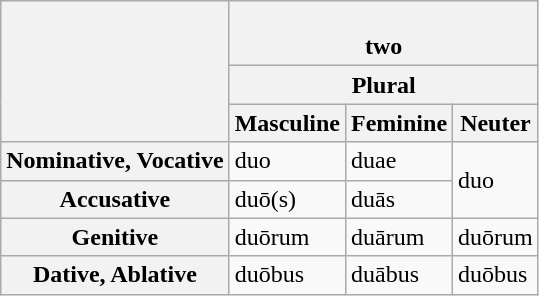<table class="wikitable">
<tr>
<th rowspan="3"></th>
<th colspan="3"><br>two</th>
</tr>
<tr>
<th colspan="3">Plural</th>
</tr>
<tr>
<th>Masculine</th>
<th>Feminine</th>
<th>Neuter</th>
</tr>
<tr>
<th>Nominative, Vocative</th>
<td>duo</td>
<td>duae</td>
<td rowspan="2">duo</td>
</tr>
<tr>
<th>Accusative</th>
<td>duō(s)</td>
<td>duās</td>
</tr>
<tr>
<th>Genitive</th>
<td>duōrum</td>
<td>duārum</td>
<td>duōrum</td>
</tr>
<tr>
<th>Dative, Ablative</th>
<td>duōbus</td>
<td>duābus</td>
<td>duōbus</td>
</tr>
</table>
